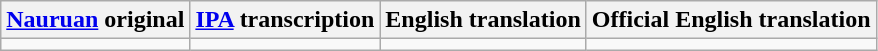<table class="wikitable">
<tr>
<th><a href='#'>Nauruan</a> original</th>
<th><a href='#'>IPA</a> transcription</th>
<th>English translation</th>
<th>Official English translation</th>
</tr>
<tr style="vertical-align:top; white-space:nowrap;">
<td></td>
<td></td>
<td></td>
<td></td>
</tr>
</table>
